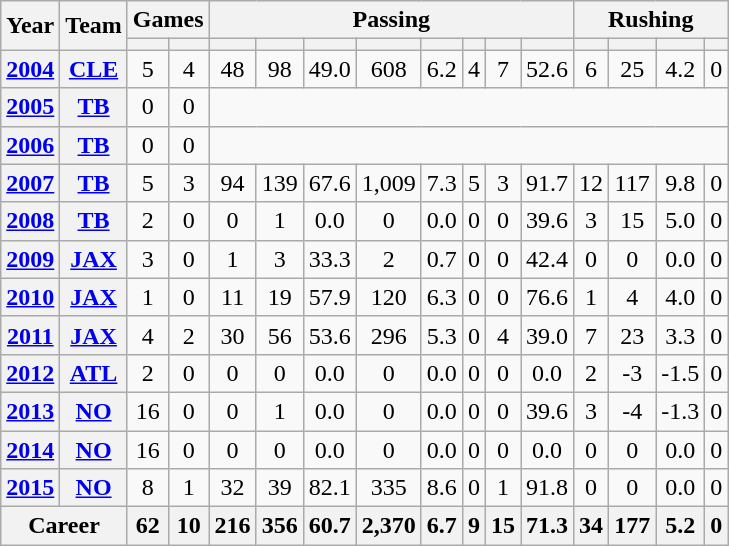<table class="wikitable" style="text-align:center;">
<tr>
<th rowspan="2">Year</th>
<th rowspan="2">Team</th>
<th colspan="2">Games</th>
<th colspan="8">Passing</th>
<th colspan="4">Rushing</th>
</tr>
<tr>
<th></th>
<th></th>
<th></th>
<th></th>
<th></th>
<th></th>
<th></th>
<th></th>
<th></th>
<th></th>
<th></th>
<th></th>
<th></th>
<th></th>
</tr>
<tr>
<th><a href='#'>2004</a></th>
<th><a href='#'>CLE</a></th>
<td>5</td>
<td>4</td>
<td>48</td>
<td>98</td>
<td>49.0</td>
<td>608</td>
<td>6.2</td>
<td>4</td>
<td>7</td>
<td>52.6</td>
<td>6</td>
<td>25</td>
<td>4.2</td>
<td>0</td>
</tr>
<tr>
<th><a href='#'>2005</a></th>
<th><a href='#'>TB</a></th>
<td>0</td>
<td>0</td>
<td colspan="12"></td>
</tr>
<tr>
<th><a href='#'>2006</a></th>
<th><a href='#'>TB</a></th>
<td>0</td>
<td>0</td>
<td colspan="12"></td>
</tr>
<tr>
<th><a href='#'>2007</a></th>
<th><a href='#'>TB</a></th>
<td>5</td>
<td>3</td>
<td>94</td>
<td>139</td>
<td>67.6</td>
<td>1,009</td>
<td>7.3</td>
<td>5</td>
<td>3</td>
<td>91.7</td>
<td>12</td>
<td>117</td>
<td>9.8</td>
<td>0</td>
</tr>
<tr>
<th><a href='#'>2008</a></th>
<th><a href='#'>TB</a></th>
<td>2</td>
<td>0</td>
<td>0</td>
<td>1</td>
<td>0.0</td>
<td>0</td>
<td>0.0</td>
<td>0</td>
<td>0</td>
<td>39.6</td>
<td>3</td>
<td>15</td>
<td>5.0</td>
<td>0</td>
</tr>
<tr>
<th><a href='#'>2009</a></th>
<th><a href='#'>JAX</a></th>
<td>3</td>
<td>0</td>
<td>1</td>
<td>3</td>
<td>33.3</td>
<td>2</td>
<td>0.7</td>
<td>0</td>
<td>0</td>
<td>42.4</td>
<td>0</td>
<td>0</td>
<td>0.0</td>
<td>0</td>
</tr>
<tr>
<th><a href='#'>2010</a></th>
<th><a href='#'>JAX</a></th>
<td>1</td>
<td>0</td>
<td>11</td>
<td>19</td>
<td>57.9</td>
<td>120</td>
<td>6.3</td>
<td>0</td>
<td>0</td>
<td>76.6</td>
<td>1</td>
<td>4</td>
<td>4.0</td>
<td>0</td>
</tr>
<tr>
<th><a href='#'>2011</a></th>
<th><a href='#'>JAX</a></th>
<td>4</td>
<td>2</td>
<td>30</td>
<td>56</td>
<td>53.6</td>
<td>296</td>
<td>5.3</td>
<td>0</td>
<td>4</td>
<td>39.0</td>
<td>7</td>
<td>23</td>
<td>3.3</td>
<td>0</td>
</tr>
<tr>
<th><a href='#'>2012</a></th>
<th><a href='#'>ATL</a></th>
<td>2</td>
<td>0</td>
<td>0</td>
<td>0</td>
<td>0.0</td>
<td>0</td>
<td>0.0</td>
<td>0</td>
<td>0</td>
<td>0.0</td>
<td>2</td>
<td>-3</td>
<td>-1.5</td>
<td>0</td>
</tr>
<tr>
<th><a href='#'>2013</a></th>
<th><a href='#'>NO</a></th>
<td>16</td>
<td>0</td>
<td>0</td>
<td>1</td>
<td>0.0</td>
<td>0</td>
<td>0.0</td>
<td>0</td>
<td>0</td>
<td>39.6</td>
<td>3</td>
<td>-4</td>
<td>-1.3</td>
<td>0</td>
</tr>
<tr>
<th><a href='#'>2014</a></th>
<th><a href='#'>NO</a></th>
<td>16</td>
<td>0</td>
<td>0</td>
<td>0</td>
<td>0.0</td>
<td>0</td>
<td>0.0</td>
<td>0</td>
<td>0</td>
<td>0.0</td>
<td>0</td>
<td>0</td>
<td>0.0</td>
<td>0</td>
</tr>
<tr>
<th><a href='#'>2015</a></th>
<th><a href='#'>NO</a></th>
<td>8</td>
<td>1</td>
<td>32</td>
<td>39</td>
<td>82.1</td>
<td>335</td>
<td>8.6</td>
<td>0</td>
<td>1</td>
<td>91.8</td>
<td>0</td>
<td>0</td>
<td>0.0</td>
<td>0</td>
</tr>
<tr>
<th colspan="2">Career</th>
<th>62</th>
<th>10</th>
<th>216</th>
<th>356</th>
<th>60.7</th>
<th>2,370</th>
<th>6.7</th>
<th>9</th>
<th>15</th>
<th>71.3</th>
<th>34</th>
<th>177</th>
<th>5.2</th>
<th>0</th>
</tr>
</table>
